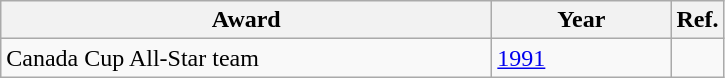<table class="wikitable">
<tr>
<th scope="col" style="width:20em">Award</th>
<th scope="col" style="width:7em">Year</th>
<th scope="col">Ref.</th>
</tr>
<tr>
<td>Canada Cup All-Star team</td>
<td><a href='#'>1991</a></td>
<td></td>
</tr>
</table>
